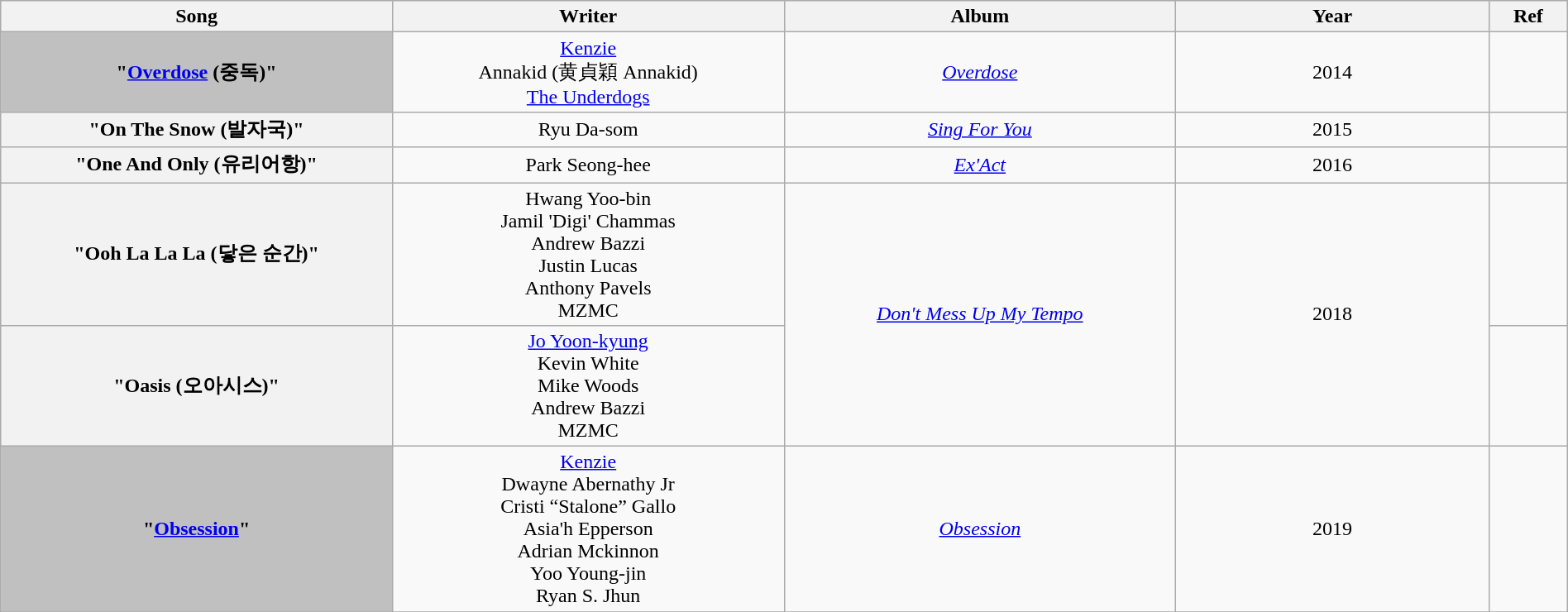<table class="wikitable" style="text-align:center; width:100%">
<tr>
<th style="width:25%">Song</th>
<th style="width:25%">Writer</th>
<th style="width:25%">Album</th>
<th style="width:20%">Year</th>
<th style="width:5%">Ref</th>
</tr>
<tr>
<th scope=row style="background-color:#C0C0C0">"<a href='#'>Overdose</a> (중독)" </th>
<td><a href='#'>Kenzie</a><br>Annakid (黄貞穎 Annakid)<br><a href='#'>The Underdogs</a></td>
<td><em><a href='#'>Overdose</a></em></td>
<td>2014</td>
<td></td>
</tr>
<tr>
<th scope="row">"On The Snow (발자국)"</th>
<td>Ryu Da-som</td>
<td><em><a href='#'>Sing For You</a></em></td>
<td>2015</td>
<td></td>
</tr>
<tr>
<th scope="row">"One And Only (유리어항)"</th>
<td>Park Seong-hee</td>
<td><em><a href='#'>Ex'Act</a></em></td>
<td>2016</td>
<td></td>
</tr>
<tr>
<th scope="row">"Ooh La La La (닿은 순간)"</th>
<td>Hwang Yoo-bin<br>Jamil 'Digi' Chammas<br>Andrew Bazzi<br>Justin Lucas<br>Anthony Pavels<br>MZMC</td>
<td rowspan="2"><em><a href='#'>Don't Mess Up My Tempo</a></em></td>
<td rowspan="2">2018</td>
<td></td>
</tr>
<tr>
<th scope="row">"Oasis (오아시스)"</th>
<td><a href='#'>Jo Yoon-kyung</a><br>Kevin White<br>Mike Woods<br>Andrew Bazzi<br>MZMC</td>
<td></td>
</tr>
<tr>
<th scope=row style="background-color:#C0C0C0">"<a href='#'>Obsession</a>" </th>
<td><a href='#'>Kenzie</a><br>Dwayne Abernathy Jr<br>Cristi “Stalone” Gallo<br>Asia'h Epperson<br>Adrian Mckinnon<br>Yoo Young-jin<br>Ryan S. Jhun</td>
<td><em><a href='#'>Obsession</a></em></td>
<td>2019</td>
<td></td>
</tr>
<tr>
</tr>
</table>
